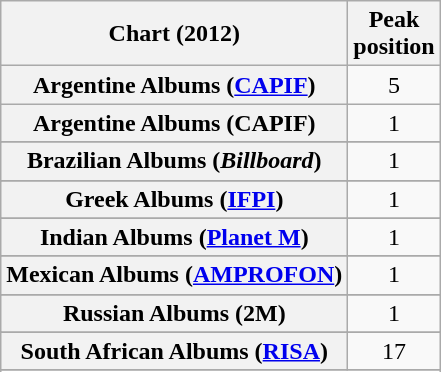<table class="wikitable sortable plainrowheaders" style="text-align:center;">
<tr>
<th scope="col">Chart (2012)</th>
<th scope="col">Peak<br>position</th>
</tr>
<tr>
<th scope="row">Argentine Albums (<a href='#'>CAPIF</a>)</th>
<td>5</td>
</tr>
<tr>
<th scope="row">Argentine Albums (CAPIF) <br> </th>
<td>1</td>
</tr>
<tr>
</tr>
<tr>
</tr>
<tr>
</tr>
<tr>
</tr>
<tr>
<th scope="row">Brazilian Albums (<em>Billboard</em>)</th>
<td>1</td>
</tr>
<tr>
</tr>
<tr>
</tr>
<tr>
</tr>
<tr>
</tr>
<tr>
</tr>
<tr>
</tr>
<tr>
</tr>
<tr>
</tr>
<tr>
<th scope="row">Greek Albums (<a href='#'>IFPI</a>)</th>
<td>1</td>
</tr>
<tr>
</tr>
<tr>
<th scope="row">Indian Albums (<a href='#'>Planet M</a>)</th>
<td>1</td>
</tr>
<tr>
</tr>
<tr>
</tr>
<tr>
</tr>
<tr>
<th scope="row">Mexican Albums (<a href='#'>AMPROFON</a>)</th>
<td>1</td>
</tr>
<tr>
</tr>
<tr>
</tr>
<tr>
</tr>
<tr>
</tr>
<tr>
<th scope="row">Russian Albums (2М)</th>
<td>1</td>
</tr>
<tr>
</tr>
<tr>
<th scope="row">South African Albums (<a href='#'>RISA</a>)</th>
<td>17</td>
</tr>
<tr>
</tr>
<tr>
</tr>
<tr>
</tr>
<tr>
</tr>
<tr>
</tr>
<tr>
</tr>
<tr>
</tr>
</table>
